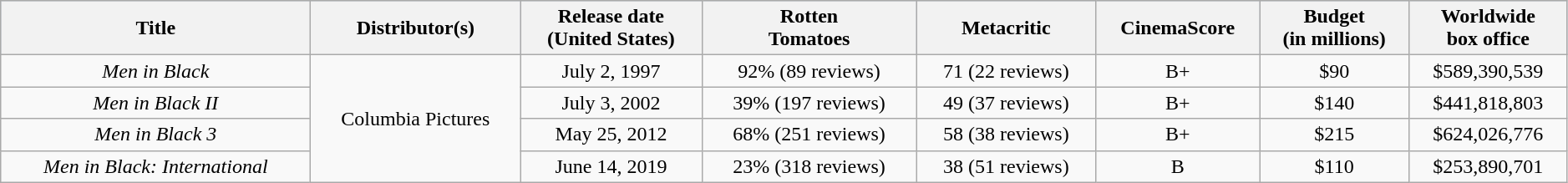<table class="wikitable sortable" width=99% border="1" style="text-align: center;">
<tr style="background:#b0c4de;">
<th>Title</th>
<th>Distributor(s)</th>
<th>Release date<br>(United States)</th>
<th>Rotten<br>Tomatoes</th>
<th>Metacritic</th>
<th>CinemaScore</th>
<th>Budget<br>(in millions)</th>
<th>Worldwide<br>box office</th>
</tr>
<tr>
<td><em>Men in Black</em></td>
<td rowspan="4">Columbia Pictures</td>
<td>July 2, 1997</td>
<td>92% (89 reviews)</td>
<td>71 (22 reviews)</td>
<td>B+</td>
<td>$90</td>
<td>$589,390,539</td>
</tr>
<tr>
<td><em>Men in Black II</em></td>
<td>July 3, 2002</td>
<td>39% (197 reviews)</td>
<td>49 (37 reviews)</td>
<td>B+</td>
<td>$140</td>
<td>$441,818,803</td>
</tr>
<tr>
<td><em>Men in Black 3</em></td>
<td>May 25, 2012</td>
<td>68% (251 reviews)</td>
<td>58 (38 reviews)</td>
<td>B+</td>
<td>$215</td>
<td>$624,026,776</td>
</tr>
<tr>
<td><em>Men in Black: International</em></td>
<td>June 14, 2019</td>
<td>23% (318 reviews)</td>
<td>38 (51 reviews)</td>
<td>B</td>
<td>$110</td>
<td>$253,890,701</td>
</tr>
</table>
